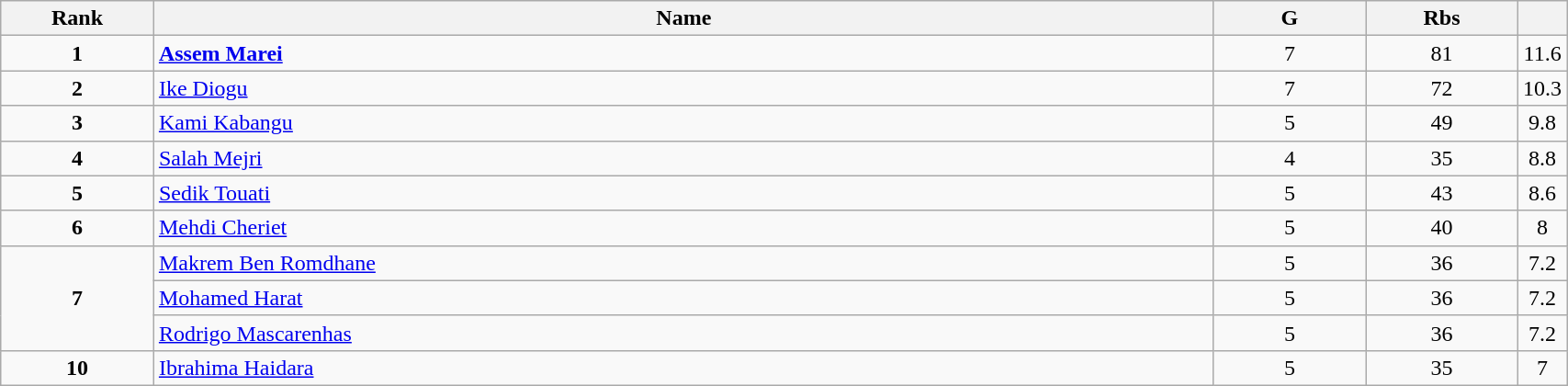<table class="wikitable" style="width:90%;">
<tr>
<th style="width:10%;">Rank</th>
<th style="width:70%;">Name</th>
<th style="width:10%;">G</th>
<th style="width:10%;">Rbs</th>
<th style="width:10%;"></th>
</tr>
<tr align=center>
<td><strong>1</strong></td>
<td align=left> <strong><a href='#'>Assem Marei</a></strong></td>
<td>7</td>
<td>81</td>
<td>11.6</td>
</tr>
<tr align=center>
<td><strong>2</strong></td>
<td align=left> <a href='#'>Ike Diogu</a></td>
<td>7</td>
<td>72</td>
<td>10.3</td>
</tr>
<tr align=center>
<td><strong>3</strong></td>
<td align=left> <a href='#'>Kami Kabangu</a></td>
<td>5</td>
<td>49</td>
<td>9.8</td>
</tr>
<tr align=center>
<td><strong>4</strong></td>
<td align=left> <a href='#'>Salah Mejri</a></td>
<td>4</td>
<td>35</td>
<td>8.8</td>
</tr>
<tr align=center>
<td><strong>5</strong></td>
<td align=left> <a href='#'>Sedik Touati</a></td>
<td>5</td>
<td>43</td>
<td>8.6</td>
</tr>
<tr align=center>
<td><strong>6</strong></td>
<td align=left> <a href='#'>Mehdi Cheriet</a></td>
<td>5</td>
<td>40</td>
<td>8</td>
</tr>
<tr align=center>
<td rowspan=3><strong>7</strong></td>
<td align=left> <a href='#'>Makrem Ben Romdhane</a></td>
<td>5</td>
<td>36</td>
<td>7.2</td>
</tr>
<tr align=center>
<td align=left> <a href='#'>Mohamed Harat</a></td>
<td>5</td>
<td>36</td>
<td>7.2</td>
</tr>
<tr align=center>
<td align=left> <a href='#'>Rodrigo Mascarenhas</a></td>
<td>5</td>
<td>36</td>
<td>7.2</td>
</tr>
<tr align=center>
<td><strong>10</strong></td>
<td align=left> <a href='#'>Ibrahima Haidara</a></td>
<td>5</td>
<td>35</td>
<td>7</td>
</tr>
</table>
